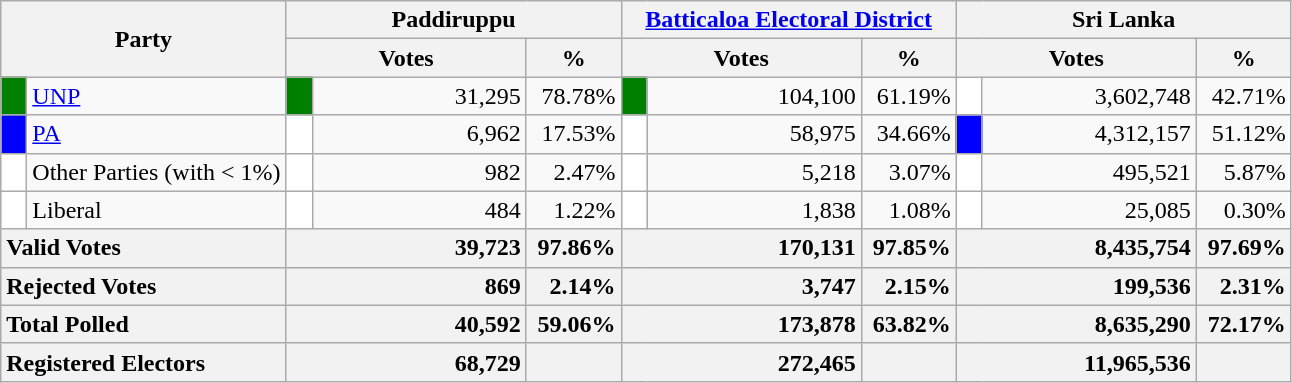<table class="wikitable">
<tr>
<th colspan="2" width="144px"rowspan="2">Party</th>
<th colspan="3" width="216px">Paddiruppu</th>
<th colspan="3" width="216px"><a href='#'>Batticaloa Electoral District</a></th>
<th colspan="3" width="216px">Sri Lanka</th>
</tr>
<tr>
<th colspan="2" width="144px">Votes</th>
<th>%</th>
<th colspan="2" width="144px">Votes</th>
<th>%</th>
<th colspan="2" width="144px">Votes</th>
<th>%</th>
</tr>
<tr>
<td style="background-color:green;" width="10px"></td>
<td style="text-align:left;"><a href='#'>UNP</a></td>
<td style="background-color:green;" width="10px"></td>
<td style="text-align:right;">31,295</td>
<td style="text-align:right;">78.78%</td>
<td style="background-color:green;" width="10px"></td>
<td style="text-align:right;">104,100</td>
<td style="text-align:right;">61.19%</td>
<td style="background-color:white;" width="10px"></td>
<td style="text-align:right;">3,602,748</td>
<td style="text-align:right;">42.71%</td>
</tr>
<tr>
<td style="background-color:blue;" width="10px"></td>
<td style="text-align:left;"><a href='#'>PA</a></td>
<td style="background-color:white;" width="10px"></td>
<td style="text-align:right;">6,962</td>
<td style="text-align:right;">17.53%</td>
<td style="background-color:white;" width="10px"></td>
<td style="text-align:right;">58,975</td>
<td style="text-align:right;">34.66%</td>
<td style="background-color:blue;" width="10px"></td>
<td style="text-align:right;">4,312,157</td>
<td style="text-align:right;">51.12%</td>
</tr>
<tr>
<td style="background-color:white;" width="10px"></td>
<td style="text-align:left;">Other Parties (with < 1%)</td>
<td style="background-color:white;" width="10px"></td>
<td style="text-align:right;">982</td>
<td style="text-align:right;">2.47%</td>
<td style="background-color:white;" width="10px"></td>
<td style="text-align:right;">5,218</td>
<td style="text-align:right;">3.07%</td>
<td style="background-color:white;" width="10px"></td>
<td style="text-align:right;">495,521</td>
<td style="text-align:right;">5.87%</td>
</tr>
<tr>
<td style="background-color:white;" width="10px"></td>
<td style="text-align:left;">Liberal</td>
<td style="background-color:white;" width="10px"></td>
<td style="text-align:right;">484</td>
<td style="text-align:right;">1.22%</td>
<td style="background-color:white;" width="10px"></td>
<td style="text-align:right;">1,838</td>
<td style="text-align:right;">1.08%</td>
<td style="background-color:white;" width="10px"></td>
<td style="text-align:right;">25,085</td>
<td style="text-align:right;">0.30%</td>
</tr>
<tr>
<th colspan="2" width="144px"style="text-align:left;">Valid Votes</th>
<th style="text-align:right;"colspan="2" width="144px">39,723</th>
<th style="text-align:right;">97.86%</th>
<th style="text-align:right;"colspan="2" width="144px">170,131</th>
<th style="text-align:right;">97.85%</th>
<th style="text-align:right;"colspan="2" width="144px">8,435,754</th>
<th style="text-align:right;">97.69%</th>
</tr>
<tr>
<th colspan="2" width="144px"style="text-align:left;">Rejected Votes</th>
<th style="text-align:right;"colspan="2" width="144px">869</th>
<th style="text-align:right;">2.14%</th>
<th style="text-align:right;"colspan="2" width="144px">3,747</th>
<th style="text-align:right;">2.15%</th>
<th style="text-align:right;"colspan="2" width="144px">199,536</th>
<th style="text-align:right;">2.31%</th>
</tr>
<tr>
<th colspan="2" width="144px"style="text-align:left;">Total Polled</th>
<th style="text-align:right;"colspan="2" width="144px">40,592</th>
<th style="text-align:right;">59.06%</th>
<th style="text-align:right;"colspan="2" width="144px">173,878</th>
<th style="text-align:right;">63.82%</th>
<th style="text-align:right;"colspan="2" width="144px">8,635,290</th>
<th style="text-align:right;">72.17%</th>
</tr>
<tr>
<th colspan="2" width="144px"style="text-align:left;">Registered Electors</th>
<th style="text-align:right;"colspan="2" width="144px">68,729</th>
<th></th>
<th style="text-align:right;"colspan="2" width="144px">272,465</th>
<th></th>
<th style="text-align:right;"colspan="2" width="144px">11,965,536</th>
<th></th>
</tr>
</table>
